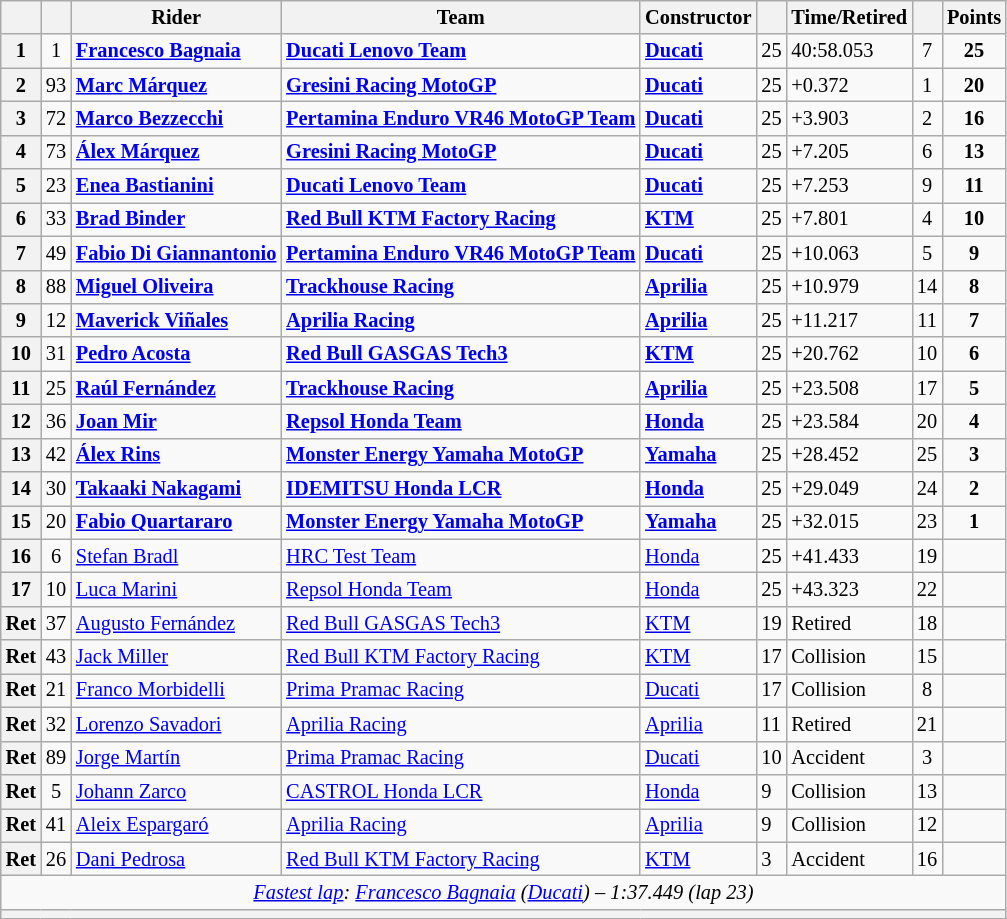<table class="wikitable sortable" style="font-size: 85%;">
<tr>
<th scope="col"></th>
<th scope="col"></th>
<th scope="col">Rider</th>
<th scope="col">Team</th>
<th scope="col">Constructor</th>
<th scope="col" class="unsortable"></th>
<th scope="col" class="unsortable">Time/Retired</th>
<th scope="col"></th>
<th scope="col">Points</th>
</tr>
<tr>
<th scope="row">1</th>
<td align="center">1</td>
<td data-sort-value="bag"> <strong><a href='#'>Francesco Bagnaia</a></strong></td>
<td><strong><a href='#'>Ducati Lenovo Team</a></strong></td>
<td><strong><a href='#'>Ducati</a></strong></td>
<td>25</td>
<td>40:58.053</td>
<td align="center">7</td>
<td align="center"><strong>25</strong></td>
</tr>
<tr>
<th scope="row">2</th>
<td align="center">93</td>
<td data-sort-value="marqm"> <strong><a href='#'>Marc Márquez</a></strong></td>
<td><strong><a href='#'>Gresini Racing MotoGP</a></strong></td>
<td><strong><a href='#'>Ducati</a></strong></td>
<td>25</td>
<td>+0.372</td>
<td align="center">1</td>
<td align="center"><strong>20</strong></td>
</tr>
<tr>
<th scope="row">3</th>
<td align="center">72</td>
<td data-sort-value="bez"> <strong><a href='#'>Marco Bezzecchi</a></strong></td>
<td><strong><a href='#'>Pertamina Enduro VR46 MotoGP Team</a></strong></td>
<td><strong><a href='#'>Ducati</a></strong></td>
<td>25</td>
<td>+3.903</td>
<td align="center">2</td>
<td align="center"><strong>16</strong></td>
</tr>
<tr>
<th scope="row">4</th>
<td align="center">73</td>
<td data-sort-value="marqa"> <strong><a href='#'>Álex Márquez</a></strong></td>
<td><strong><a href='#'>Gresini Racing MotoGP</a></strong></td>
<td><strong><a href='#'>Ducati</a></strong></td>
<td>25</td>
<td>+7.205</td>
<td align="center">6</td>
<td align="center"><strong>13</strong></td>
</tr>
<tr>
<th scope="row">5</th>
<td align="center">23</td>
<td data-sort-value="bas"> <strong><a href='#'>Enea Bastianini</a></strong></td>
<td><strong><a href='#'>Ducati Lenovo Team</a></strong></td>
<td><strong><a href='#'>Ducati</a></strong></td>
<td>25</td>
<td>+7.253</td>
<td align="center">9</td>
<td align="center"><strong>11</strong></td>
</tr>
<tr>
<th scope="row">6</th>
<td align="center">33</td>
<td data-sort-value="bin"> <strong><a href='#'>Brad Binder</a></strong></td>
<td><strong><a href='#'>Red Bull KTM Factory Racing</a></strong></td>
<td><strong><a href='#'>KTM</a></strong></td>
<td>25</td>
<td>+7.801</td>
<td align="center">4</td>
<td align="center"><strong>10</strong></td>
</tr>
<tr>
<th scope="row">7</th>
<td align="center">49</td>
<td data-sort-value="dig"> <strong><a href='#'>Fabio Di Giannantonio</a></strong></td>
<td><strong><a href='#'>Pertamina Enduro VR46 MotoGP Team</a></strong></td>
<td><strong><a href='#'>Ducati</a></strong></td>
<td>25</td>
<td>+10.063</td>
<td align="center">5</td>
<td align="center"><strong>9</strong></td>
</tr>
<tr>
<th scope="row">8</th>
<td align="center">88</td>
<td data-sort-value="oli"> <strong><a href='#'>Miguel Oliveira</a></strong></td>
<td><strong><a href='#'>Trackhouse Racing</a></strong></td>
<td><strong><a href='#'>Aprilia</a></strong></td>
<td>25</td>
<td>+10.979</td>
<td align="center">14</td>
<td align="center"><strong>8</strong></td>
</tr>
<tr>
<th scope="row">9</th>
<td align="center">12</td>
<td data-sort-value="vin"> <strong><a href='#'>Maverick Viñales</a></strong></td>
<td><strong><a href='#'>Aprilia Racing</a></strong></td>
<td><strong><a href='#'>Aprilia</a></strong></td>
<td>25</td>
<td>+11.217</td>
<td align="center">11</td>
<td align="center"><strong>7</strong></td>
</tr>
<tr>
<th scope="row">10</th>
<td align="center">31</td>
<td data-sort-value="aco"> <strong><a href='#'>Pedro Acosta</a></strong></td>
<td><strong><a href='#'>Red Bull GASGAS Tech3</a></strong></td>
<td><strong><a href='#'>KTM</a></strong></td>
<td>25</td>
<td>+20.762</td>
<td align="center">10</td>
<td align="center"><strong>6</strong></td>
</tr>
<tr>
<th scope="row">11</th>
<td align="center">25</td>
<td data-sort-value="ferr"> <strong><a href='#'>Raúl Fernández</a></strong></td>
<td><strong><a href='#'>Trackhouse Racing</a></strong></td>
<td><strong><a href='#'>Aprilia</a></strong></td>
<td>25</td>
<td>+23.508</td>
<td align="center">17</td>
<td align="center"><strong>5</strong></td>
</tr>
<tr>
<th scope="row">12</th>
<td align="center">36</td>
<td data-sort-value="mir"> <strong><a href='#'>Joan Mir</a></strong></td>
<td><strong><a href='#'>Repsol Honda Team</a></strong></td>
<td><strong><a href='#'>Honda</a></strong></td>
<td>25</td>
<td>+23.584</td>
<td align="center">20</td>
<td align="center"><strong>4</strong></td>
</tr>
<tr>
<th scope="row">13</th>
<td align="center">42</td>
<td data-sort-value="rin"> <strong><a href='#'>Álex Rins</a></strong></td>
<td><strong><a href='#'>Monster Energy Yamaha MotoGP</a></strong></td>
<td><strong><a href='#'>Yamaha</a></strong></td>
<td>25</td>
<td>+28.452</td>
<td align="center">25</td>
<td align="center"><strong>3</strong></td>
</tr>
<tr>
<th scope="row">14</th>
<td align="center">30</td>
<td data-sort-value="nak"> <strong><a href='#'>Takaaki Nakagami</a></strong></td>
<td><strong><a href='#'>IDEMITSU Honda LCR</a></strong></td>
<td><strong><a href='#'>Honda</a></strong></td>
<td>25</td>
<td>+29.049</td>
<td align="center">24</td>
<td align="center"><strong>2</strong></td>
</tr>
<tr>
<th scope="row">15</th>
<td align="center">20</td>
<td data-sort-value="qua"> <strong><a href='#'>Fabio Quartararo</a></strong></td>
<td><strong><a href='#'>Monster Energy Yamaha MotoGP</a></strong></td>
<td><strong><a href='#'>Yamaha</a></strong></td>
<td>25</td>
<td>+32.015</td>
<td align="center">23</td>
<td align="center"><strong>1</strong></td>
</tr>
<tr>
<th scope="row">16</th>
<td align="center">6</td>
<td data-sort-value="bra"> <a href='#'>Stefan Bradl</a></td>
<td><a href='#'>HRC Test Team</a></td>
<td><a href='#'>Honda</a></td>
<td>25</td>
<td>+41.433</td>
<td align="center">19</td>
<td align="center"></td>
</tr>
<tr>
<th scope="row">17</th>
<td align="center">10</td>
<td data-sort-value="mari"> <a href='#'>Luca Marini</a></td>
<td><a href='#'>Repsol Honda Team</a></td>
<td><a href='#'>Honda</a></td>
<td>25</td>
<td>+43.323</td>
<td align="center">22</td>
<td align="center"></td>
</tr>
<tr>
<th scope="row">Ret</th>
<td align="center">37</td>
<td data-sort-value="fera"> <a href='#'>Augusto Fernández</a></td>
<td><a href='#'>Red Bull GASGAS Tech3</a></td>
<td><a href='#'>KTM</a></td>
<td>19</td>
<td>Retired</td>
<td align="center">18</td>
<td align="center"></td>
</tr>
<tr>
<th scope="row">Ret</th>
<td align="center">43</td>
<td data-sort-value="mil"> <a href='#'>Jack Miller</a></td>
<td><a href='#'>Red Bull KTM Factory Racing</a></td>
<td><a href='#'>KTM</a></td>
<td>17</td>
<td>Collision</td>
<td align="center">15</td>
<td align="center"></td>
</tr>
<tr>
<th scope="row">Ret</th>
<td align="center">21</td>
<td data-sort-value="mor"> <a href='#'>Franco Morbidelli</a></td>
<td><a href='#'>Prima Pramac Racing</a></td>
<td><a href='#'>Ducati</a></td>
<td>17</td>
<td>Collision</td>
<td align="center">8</td>
<td align="center"></td>
</tr>
<tr>
<th scope="row">Ret</th>
<td align="center">32</td>
<td data-sort-value="sav"> <a href='#'>Lorenzo Savadori</a></td>
<td><a href='#'>Aprilia Racing</a></td>
<td><a href='#'>Aprilia</a></td>
<td>11</td>
<td>Retired</td>
<td align="center">21</td>
<td align="center"></td>
</tr>
<tr>
<th scope="row">Ret</th>
<td align="center">89</td>
<td data-sort-value="mart"> <a href='#'>Jorge Martín</a></td>
<td><a href='#'>Prima Pramac Racing</a></td>
<td><a href='#'>Ducati</a></td>
<td>10</td>
<td>Accident</td>
<td align="center">3</td>
<td align="center"></td>
</tr>
<tr>
<th scope="row">Ret</th>
<td align="center">5</td>
<td data-sort-value="zar"> <a href='#'>Johann Zarco</a></td>
<td><a href='#'>CASTROL Honda LCR</a></td>
<td><a href='#'>Honda</a></td>
<td>9</td>
<td>Collision</td>
<td align="center">13</td>
<td></td>
</tr>
<tr>
<th scope="row">Ret</th>
<td align="center">41</td>
<td data-sort-value="esp"> <a href='#'>Aleix Espargaró</a></td>
<td><a href='#'>Aprilia Racing</a></td>
<td><a href='#'>Aprilia</a></td>
<td>9</td>
<td>Collision</td>
<td align="center">12</td>
<td></td>
</tr>
<tr>
<th scope="row">Ret</th>
<td align="center">26</td>
<td data-sort-value="ped"> <a href='#'>Dani Pedrosa</a></td>
<td><a href='#'>Red Bull KTM Factory Racing</a></td>
<td><a href='#'>KTM</a></td>
<td>3</td>
<td>Accident</td>
<td align="center">16</td>
<td></td>
</tr>
<tr class="sortbottom">
<td colspan="9" style="text-align:center"><em><a href='#'>Fastest lap</a>:  <a href='#'>Francesco Bagnaia</a> (<a href='#'>Ducati</a>) – 1:37.449 (lap 23)</em></td>
</tr>
<tr>
<th colspan=9></th>
</tr>
</table>
